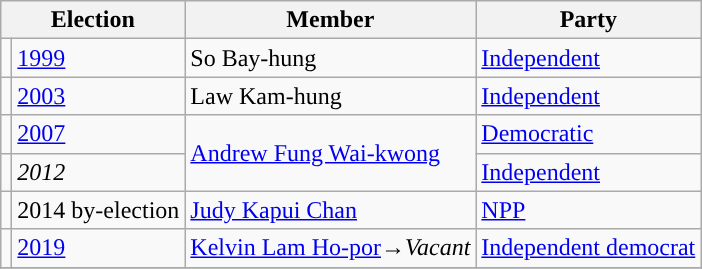<table class="wikitable">
<tr>
<th colspan="2">Election</th>
<th>Member</th>
<th>Party</th>
</tr>
<tr>
<td style="background-color: "></td>
<td><a href='#'>1999</a></td>
<td>So Bay-hung</td>
<td><a href='#'>Independent</a></td>
</tr>
<tr>
<td style="background-color: "></td>
<td><a href='#'>2003</a></td>
<td>Law Kam-hung</td>
<td><a href='#'>Independent</a></td>
</tr>
<tr>
<td style="background-color: "></td>
<td><a href='#'>2007</a></td>
<td rowspan=2><a href='#'>Andrew Fung Wai-kwong</a></td>
<td><a href='#'>Democratic</a></td>
</tr>
<tr>
<td style="background-color: "></td>
<td><em>2012</em></td>
<td><a href='#'>Independent</a></td>
</tr>
<tr>
<td style="background-color:"></td>
<td>2014 by-election</td>
<td><a href='#'>Judy Kapui Chan</a></td>
<td><a href='#'>NPP</a></td>
</tr>
<tr>
<td style="background-color: "></td>
<td><a href='#'>2019</a></td>
<td><a href='#'>Kelvin Lam Ho-por</a>→<em>Vacant</em></td>
<td><a href='#'>Independent democrat</a></td>
</tr>
<tr>
</tr>
</table>
